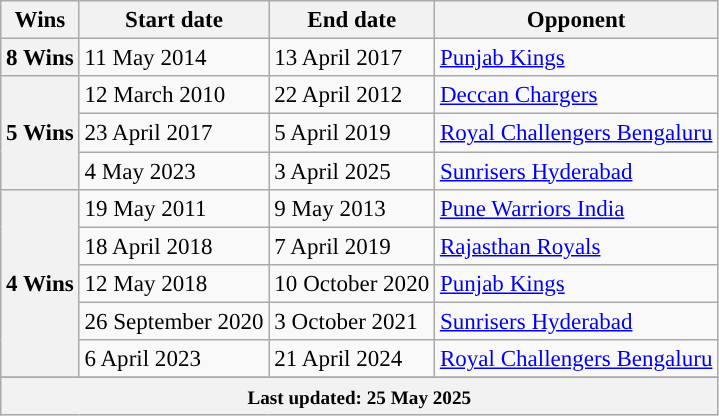<table class="wikitable sortable" style="text-align:left;font-size:96%;">
<tr>
<th>Wins</th>
<th>Start date</th>
<th>End date</th>
<th>Opponent</th>
</tr>
<tr>
<th>8 Wins</th>
<td>11 May 2014</td>
<td>13 April 2017</td>
<td><a href='#'>Punjab Kings</a></td>
</tr>
<tr>
<th scope=row style=text-align:center; rowspan=3>5 Wins</th>
<td>12 March 2010</td>
<td>22 April 2012</td>
<td><a href='#'>Deccan Chargers</a></td>
</tr>
<tr>
<td>23 April 2017</td>
<td>5 April 2019</td>
<td><a href='#'>Royal Challengers Bengaluru</a></td>
</tr>
<tr>
<td>4 May 2023</td>
<td>3 April 2025</td>
<td><a href='#'>Sunrisers Hyderabad</a></td>
</tr>
<tr>
<th scope=row style=text-align:center; rowspan=5>4 Wins</th>
<td>19 May 2011</td>
<td>9 May 2013</td>
<td><a href='#'>Pune Warriors India</a></td>
</tr>
<tr>
<td>18 April 2018</td>
<td>7 April 2019</td>
<td><a href='#'>Rajasthan Royals</a></td>
</tr>
<tr>
<td>12 May 2018</td>
<td>10 October 2020</td>
<td><a href='#'>Punjab Kings</a></td>
</tr>
<tr>
<td>26 September 2020</td>
<td>3 October 2021</td>
<td><a href='#'>Sunrisers Hyderabad</a></td>
</tr>
<tr>
<td>6 April 2023</td>
<td>21 April 2024</td>
<td><a href='#'>Royal Challengers Bengaluru</a></td>
</tr>
<tr>
</tr>
<tr class="sortbottom">
<th colspan="4"><small>Last updated: 25 May 2025</small></th>
</tr>
</table>
